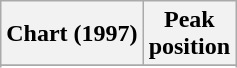<table class="wikitable sortable plainrowheaders" style="text-align:center">
<tr>
<th scope="col">Chart (1997)</th>
<th scope="col">Peak<br>position</th>
</tr>
<tr>
</tr>
<tr>
</tr>
<tr>
</tr>
</table>
